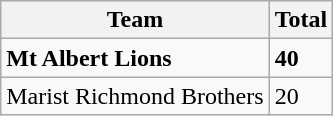<table class="wikitable">
<tr>
<th>Team</th>
<th>Total</th>
</tr>
<tr>
<td><strong>Mt Albert Lions</strong></td>
<td><strong>40</strong></td>
</tr>
<tr>
<td>Marist Richmond Brothers</td>
<td>20</td>
</tr>
</table>
